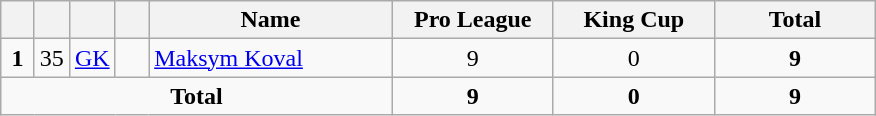<table class="wikitable" style="text-align:center">
<tr>
<th width=15></th>
<th width=15></th>
<th width=15></th>
<th width=15></th>
<th width=155>Name</th>
<th width=100>Pro League</th>
<th width=100>King Cup</th>
<th width=100>Total</th>
</tr>
<tr>
<td><strong>1</strong></td>
<td>35</td>
<td><a href='#'>GK</a></td>
<td></td>
<td align=left><a href='#'>Maksym Koval</a></td>
<td>9</td>
<td>0</td>
<td><strong>9</strong></td>
</tr>
<tr>
<td colspan=5><strong>Total</strong></td>
<td><strong>9</strong></td>
<td><strong>0</strong></td>
<td><strong>9</strong></td>
</tr>
</table>
